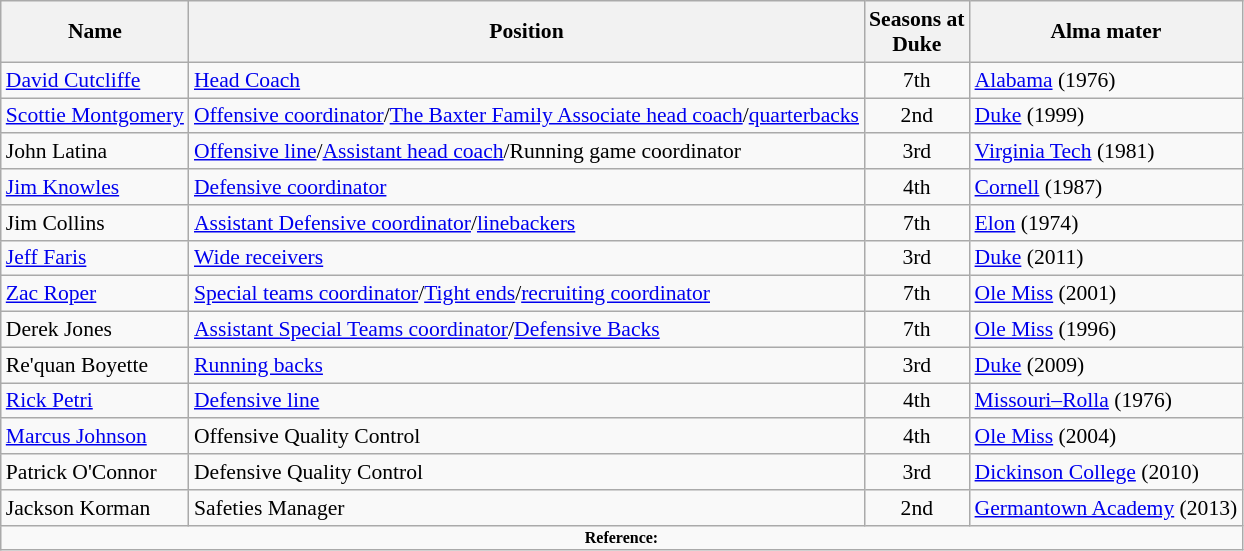<table class="wikitable" border="1" style="font-size:90%;">
<tr>
<th>Name</th>
<th>Position</th>
<th>Seasons at<br>Duke</th>
<th>Alma mater</th>
</tr>
<tr>
<td><a href='#'>David Cutcliffe</a></td>
<td><a href='#'>Head Coach</a></td>
<td align=center>7th</td>
<td><a href='#'>Alabama</a> (1976)</td>
</tr>
<tr>
<td><a href='#'>Scottie Montgomery</a></td>
<td><a href='#'>Offensive coordinator</a>/<a href='#'>The Baxter Family Associate head coach</a>/<a href='#'>quarterbacks</a></td>
<td align=center>2nd</td>
<td><a href='#'>Duke</a> (1999)</td>
</tr>
<tr>
<td>John Latina</td>
<td><a href='#'>Offensive line</a>/<a href='#'>Assistant head coach</a>/Running game coordinator</td>
<td align=center>3rd</td>
<td><a href='#'>Virginia Tech</a> (1981)</td>
</tr>
<tr>
<td><a href='#'>Jim Knowles</a></td>
<td><a href='#'>Defensive coordinator</a></td>
<td align=center>4th</td>
<td><a href='#'>Cornell</a> (1987)</td>
</tr>
<tr>
<td>Jim Collins</td>
<td><a href='#'>Assistant Defensive coordinator</a>/<a href='#'>linebackers</a></td>
<td align=center>7th</td>
<td><a href='#'>Elon</a> (1974)</td>
</tr>
<tr>
<td><a href='#'>Jeff Faris</a></td>
<td><a href='#'>Wide receivers</a></td>
<td align=center>3rd</td>
<td><a href='#'>Duke</a> (2011)</td>
</tr>
<tr>
<td><a href='#'>Zac Roper</a></td>
<td><a href='#'>Special teams coordinator</a>/<a href='#'>Tight ends</a>/<a href='#'>recruiting coordinator</a></td>
<td align=center>7th</td>
<td><a href='#'>Ole Miss</a> (2001)</td>
</tr>
<tr>
<td>Derek Jones</td>
<td><a href='#'>Assistant Special Teams coordinator</a>/<a href='#'>Defensive Backs</a></td>
<td align=center>7th</td>
<td><a href='#'>Ole Miss</a> (1996)</td>
</tr>
<tr>
<td>Re'quan Boyette</td>
<td><a href='#'>Running backs</a></td>
<td align=center>3rd</td>
<td><a href='#'>Duke</a> (2009)</td>
</tr>
<tr>
<td><a href='#'>Rick Petri</a></td>
<td><a href='#'>Defensive line</a></td>
<td align=center>4th</td>
<td><a href='#'>Missouri–Rolla</a> (1976)</td>
</tr>
<tr>
<td><a href='#'>Marcus Johnson</a></td>
<td>Offensive Quality Control</td>
<td align=center>4th</td>
<td><a href='#'>Ole Miss</a> (2004)</td>
</tr>
<tr>
<td>Patrick O'Connor</td>
<td>Defensive Quality Control</td>
<td align=center>3rd</td>
<td><a href='#'>Dickinson College</a> (2010)</td>
</tr>
<tr>
<td>Jackson Korman</td>
<td>Safeties Manager</td>
<td align=center>2nd</td>
<td><a href='#'>Germantown Academy</a> (2013)</td>
</tr>
<tr>
<td colspan="4" style="font-size: 8pt" align="center"><strong>Reference:</strong></td>
</tr>
</table>
